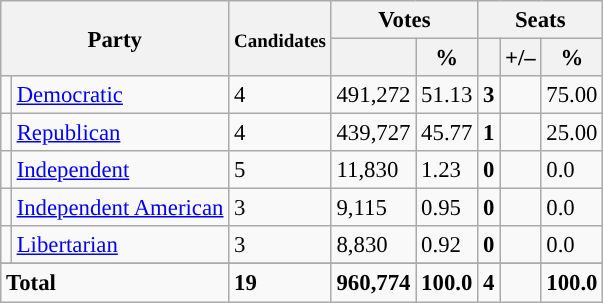<table class="wikitable" style="font-size: 95%;">
<tr>
<th colspan="2" rowspan="2">Party</th>
<th rowspan="2"><small>Candi</small><small>dates</small></th>
<th colspan="2">Votes</th>
<th colspan="3">Seats</th>
</tr>
<tr>
<th></th>
<th>%</th>
<th></th>
<th>+/–</th>
<th>%</th>
</tr>
<tr>
<td style="background:"></td>
<td align="left"><a href='#'>Democratic</a></td>
<td>4</td>
<td>491,272</td>
<td>51.13</td>
<td><strong>3</strong></td>
<td></td>
<td>75.00</td>
</tr>
<tr>
<td style="background:"></td>
<td align="left"><a href='#'>Republican</a></td>
<td>4</td>
<td>439,727</td>
<td>45.77</td>
<td><strong>1</strong></td>
<td></td>
<td>25.00</td>
</tr>
<tr>
<td style="background:"></td>
<td align="left"><a href='#'>Independent</a></td>
<td>5</td>
<td>11,830</td>
<td>1.23</td>
<td><strong>0</strong></td>
<td></td>
<td>0.0</td>
</tr>
<tr>
<td style="background:"></td>
<td align="left"><a href='#'>Independent American</a></td>
<td>3</td>
<td>9,115</td>
<td>0.95</td>
<td><strong>0</strong></td>
<td></td>
<td>0.0</td>
</tr>
<tr>
<td style="background:"></td>
<td align="left"><a href='#'>Libertarian</a></td>
<td>3</td>
<td>8,830</td>
<td>0.92</td>
<td><strong>0</strong></td>
<td></td>
<td>0.0</td>
</tr>
<tr>
</tr>
<tr style="font-weight:bold">
<td colspan="2" align="left">Total</td>
<td>19</td>
<td>960,774</td>
<td>100.0</td>
<td>4</td>
<td></td>
<td>100.0</td>
</tr>
</table>
